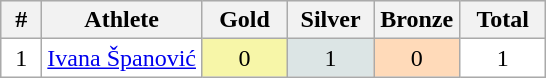<table class=wikitable style="border:1px solid #AAAAAA">
<tr bgcolor="#EFEFEF">
<th width=20>#</th>
<th>Athlete</th>
<th width=50>Gold</th>
<th width=50>Silver</th>
<th width=50>Bronze</th>
<th width=50>Total</th>
</tr>
<tr align="center" bgcolor="#FFFFFF">
<td>1</td>
<td align="left"><a href='#'>Ivana Španović</a></td>
<td style="background:#F7F6A8;">0</td>
<td style="background:#DCE5E5;">1</td>
<td style="background:#FFDAB9;">0</td>
<td>1</td>
</tr>
</table>
